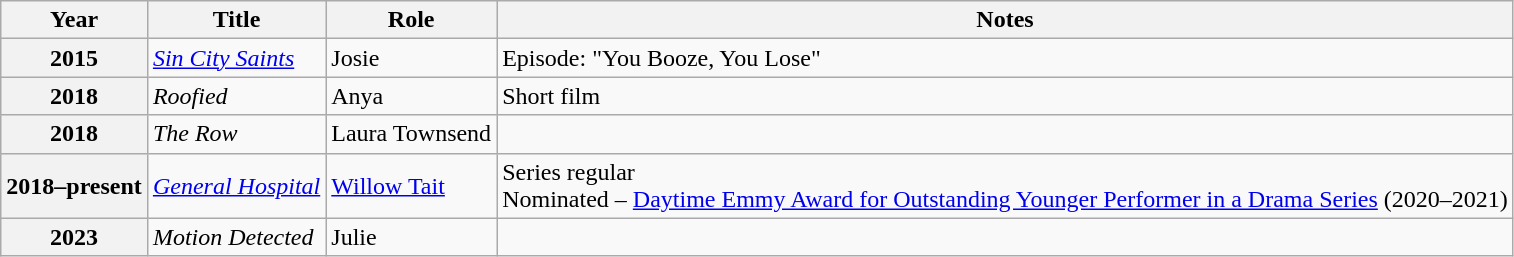<table class="wikitable sortable plainrowheaders">
<tr>
<th scope="col">Year</th>
<th scope="col">Title</th>
<th scope="col">Role</th>
<th scope="col" class="unsortable">Notes</th>
</tr>
<tr>
<th scope="row">2015</th>
<td><em><a href='#'>Sin City Saints</a></em></td>
<td>Josie</td>
<td>Episode: "You Booze, You Lose"</td>
</tr>
<tr>
<th scope="row">2018</th>
<td><em>Roofied</em></td>
<td>Anya</td>
<td>Short film</td>
</tr>
<tr>
<th scope="row">2018</th>
<td><em>The Row</em></td>
<td>Laura Townsend</td>
<td></td>
</tr>
<tr>
<th scope="row">2018–present</th>
<td><em><a href='#'>General Hospital</a></em></td>
<td><a href='#'>Willow Tait</a></td>
<td>Series regular <br>Nominated – <a href='#'>Daytime Emmy Award for Outstanding Younger Performer in a Drama Series</a> (2020–2021)</td>
</tr>
<tr>
<th scope="row">2023</th>
<td><em>Motion Detected</em></td>
<td>Julie</td>
<td></td>
</tr>
</table>
